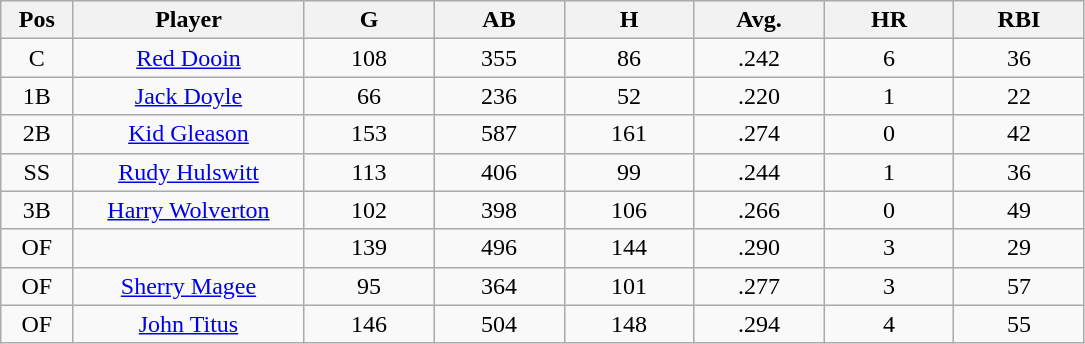<table class="wikitable sortable">
<tr>
<th bgcolor="#DDDDFF" width="5%">Pos</th>
<th bgcolor="#DDDDFF" width="16%">Player</th>
<th bgcolor="#DDDDFF" width="9%">G</th>
<th bgcolor="#DDDDFF" width="9%">AB</th>
<th bgcolor="#DDDDFF" width="9%">H</th>
<th bgcolor="#DDDDFF" width="9%">Avg.</th>
<th bgcolor="#DDDDFF" width="9%">HR</th>
<th bgcolor="#DDDDFF" width="9%">RBI</th>
</tr>
<tr align="center">
<td>C</td>
<td><a href='#'>Red Dooin</a></td>
<td>108</td>
<td>355</td>
<td>86</td>
<td>.242</td>
<td>6</td>
<td>36</td>
</tr>
<tr align=center>
<td>1B</td>
<td><a href='#'>Jack Doyle</a></td>
<td>66</td>
<td>236</td>
<td>52</td>
<td>.220</td>
<td>1</td>
<td>22</td>
</tr>
<tr align=center>
<td>2B</td>
<td><a href='#'>Kid Gleason</a></td>
<td>153</td>
<td>587</td>
<td>161</td>
<td>.274</td>
<td>0</td>
<td>42</td>
</tr>
<tr align=center>
<td>SS</td>
<td><a href='#'>Rudy Hulswitt</a></td>
<td>113</td>
<td>406</td>
<td>99</td>
<td>.244</td>
<td>1</td>
<td>36</td>
</tr>
<tr align=center>
<td>3B</td>
<td><a href='#'>Harry Wolverton</a></td>
<td>102</td>
<td>398</td>
<td>106</td>
<td>.266</td>
<td>0</td>
<td>49</td>
</tr>
<tr align=center>
<td>OF</td>
<td></td>
<td>139</td>
<td>496</td>
<td>144</td>
<td>.290</td>
<td>3</td>
<td>29</td>
</tr>
<tr align="center">
<td>OF</td>
<td><a href='#'>Sherry Magee</a></td>
<td>95</td>
<td>364</td>
<td>101</td>
<td>.277</td>
<td>3</td>
<td>57</td>
</tr>
<tr align=center>
<td>OF</td>
<td><a href='#'>John Titus</a></td>
<td>146</td>
<td>504</td>
<td>148</td>
<td>.294</td>
<td>4</td>
<td>55</td>
</tr>
</table>
